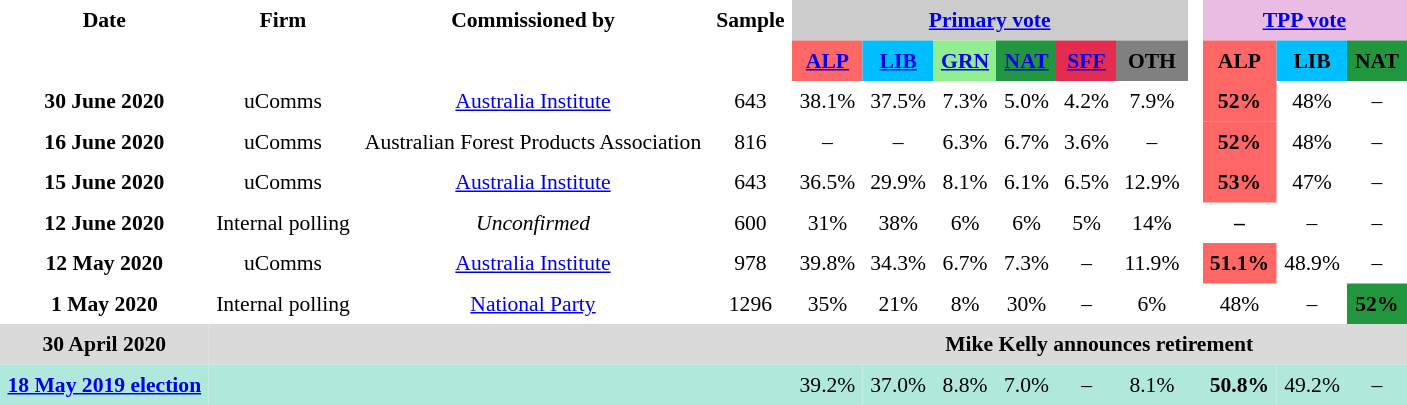<table class="toccolours" cellpadding="5" cellspacing="0" style="float:left; margin-right:.5em; margin-top:.4em; font-size:90%;">
<tr>
</tr>
<tr>
<th style="background:#; text-align:center;">Date</th>
<th style="background:#; text-align:center;">Firm</th>
<th style="background:#; text-align:center;">Commissioned by</th>
<th style="background:#; text-align:center;">Sample</th>
<th style="background:#ccc; text-align:center;" colspan="6"><a href='#'>Primary vote</a></th>
<th style="background:#; text-align:center;"></th>
<th style="background:#ebbce3; text-align:center;" colspan="3"><a href='#'>TPP vote</a></th>
</tr>
<tr>
<th colspan="4"></th>
<th style="background:#f66"><a href='#'>ALP</a></th>
<th style="background:#00bfff"><a href='#'>LIB</a></th>
<th style="background:#90ee90"><a href='#'>GRN</a></th>
<th style="background:#21963f"><a href='#'>NAT</a></th>
<th style="background:#E52B50"><a href='#'>SFF</a></th>
<th style="background:gray;">OTH</th>
<th></th>
<th style="background:#f66">ALP</th>
<th style="background:#00bfff">LIB</th>
<th style="background:#21963f">NAT</th>
</tr>
<tr>
<th style="text-align:center">30 June 2020</th>
<td style="text-align:center">uComms</td>
<td style="text-align:center"><a href='#'>Australia Institute</a></td>
<td style="text-align:center">643</td>
<td style="text-align:center">38.1%</td>
<td style="text-align:center">37.5%</td>
<td style="text-align:center">7.3%</td>
<td style="text-align:center">5.0%</td>
<td style="text-align:center">4.2%</td>
<td style="text-align:center">7.9%</td>
<td></td>
<th style="text-align:center;background:#f66">52%</th>
<td style="text-align:center">48%</td>
<td style="text-align:center">–</td>
</tr>
<tr>
</tr>
<tr>
<th style="text-align:center">16 June 2020</th>
<td style="text-align:center">uComms</td>
<td style="text-align:center">Australian Forest Products Association</td>
<td style="text-align:center">816</td>
<td style="text-align:center">–</td>
<td style="text-align:center">–</td>
<td style="text-align:center">6.3%</td>
<td style="text-align:center">6.7%</td>
<td style="text-align:center">3.6%</td>
<td style="text-align:center">–</td>
<td></td>
<th style="text-align:center;background:#f66">52%</th>
<td style="text-align:center">48%</td>
<td style="text-align:center">–</td>
</tr>
<tr>
<th style="text-align:center">15 June 2020</th>
<td style="text-align:center">uComms</td>
<td style="text-align:center"><a href='#'>Australia Institute</a></td>
<td style="text-align:center">643</td>
<td style="text-align:center">36.5%</td>
<td style="text-align:center">29.9%</td>
<td style="text-align:center">8.1%</td>
<td style="text-align:center">6.1%</td>
<td style="text-align:center">6.5%</td>
<td style="text-align:center">12.9%</td>
<td></td>
<th style="text-align:center;background:#f66">53%</th>
<td style="text-align:center">47%</td>
<td style="text-align:center">–</td>
</tr>
<tr>
<th style="text-align:center"> 12 June 2020</th>
<td style="text-align:center">Internal polling</td>
<td style="text-align:center"><em>Unconfirmed</em></td>
<td style="text-align:center">600</td>
<td style="text-align:center">31%</td>
<td style="text-align:center">38%</td>
<td style="text-align:center">6%</td>
<td style="text-align:center">6%</td>
<td style="text-align:center">5%</td>
<td style="text-align:center">14%</td>
<td></td>
<th style="text-align:center">–</th>
<td style="text-align:center">–</td>
<td style="text-align:center">–</td>
</tr>
<tr>
<th style="text-align:center">12 May 2020</th>
<td style="text-align:center">uComms</td>
<td style="text-align:center"><a href='#'>Australia Institute</a></td>
<td style="text-align:center">978</td>
<td style="text-align:center">39.8%</td>
<td style="text-align:center">34.3%</td>
<td style="text-align:center">6.7%</td>
<td style="text-align:center">7.3%</td>
<td style="text-align:center">–</td>
<td style="text-align:center">11.9%</td>
<td></td>
<th style="text-align:center;background:#f66">51.1%</th>
<td style="text-align:center">48.9%</td>
<td style="text-align:center">–</td>
</tr>
<tr>
<th style="text-align:center">1 May 2020</th>
<td style="text-align:center">Internal polling</td>
<td style="text-align:center"><a href='#'>National Party</a></td>
<td style="text-align:center">1296</td>
<td style="text-align:center">35%</td>
<td style="text-align:center">21%</td>
<td style="text-align:center">8%</td>
<td style="text-align:center">30%</td>
<td style="text-align:center">–</td>
<td style="text-align:center">6%</td>
<td></td>
<td style="text-align:center">48%</td>
<td style="text-align:center">–</td>
<th style="text-align:center;background:#21963f">52%</th>
</tr>
<tr>
<th style="background:#DADADA">30 April 2020</th>
<th style="background:#DADADA" colspan="3"></th>
<th style="background:#DADADA" colspan="10">Mike Kelly announces retirement</th>
</tr>
<tr>
<th style="text-align:center;background:#b0e9db;"><a href='#'>18 May 2019 election</a></th>
<td style="text-align:center;background:#b0e9db;" colspan="3"></td>
<td style="text-align:center;background:#b0e9db;">39.2%</td>
<td style="text-align:center;background:#b0e9db;">37.0%</td>
<td style="text-align:center;background:#b0e9db;">8.8%</td>
<td style="text-align:center;background:#b0e9db;">7.0%</td>
<td style="text-align:center;background:#b0e9db;">–</td>
<td style="text-align:center;background:#b0e9db;">8.1%</td>
<td style="text-align:center;background:#b0e9db;"></td>
<td style="text-align:center;background:#b0e9db;"><strong>50.8%</strong></td>
<td style="text-align:center;background:#b0e9db;">49.2%</td>
<td style="text-align:center;background:#b0e9db;">–</td>
</tr>
</table>
